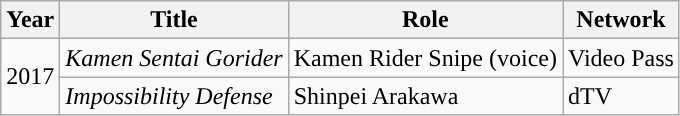<table class="wikitable">
<tr>
<th>Year</th>
<th>Title</th>
<th>Role</th>
<th>Network</th>
</tr>
<tr>
<td rowspan="2">2017</td>
<td><em>Kamen Sentai Gorider</em></td>
<td>Kamen Rider Snipe (voice)</td>
<td>Video Pass</td>
</tr>
<tr>
<td><em>Impossibility Defense</em></td>
<td>Shinpei Arakawa</td>
<td>dTV</td>
</tr>
</table>
